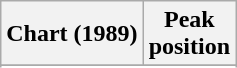<table class="wikitable sortable">
<tr>
<th align="left">Chart (1989)</th>
<th align="center">Peak<br>position</th>
</tr>
<tr>
</tr>
<tr>
</tr>
</table>
